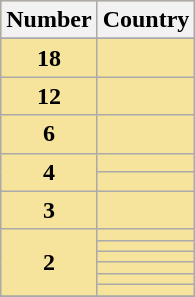<table class="wikitable" rowspan=2 style="text-align: center; background: #f6e39c">
<tr>
<th scope="col" style="width:55px;">Number</th>
<th scope="col" style="text-align:center;">Country</th>
</tr>
<tr>
</tr>
<tr>
<td><strong>18</strong></td>
<td></td>
</tr>
<tr>
<td><strong>12</strong></td>
<td></td>
</tr>
<tr>
<td><strong>6</strong></td>
<td></td>
</tr>
<tr>
<td rowspan="2"><strong>4</strong></td>
<td></td>
</tr>
<tr>
<td></td>
</tr>
<tr>
<td><strong>3</strong></td>
<td></td>
</tr>
<tr>
<td rowspan="6"><strong>2</strong></td>
<td></td>
</tr>
<tr>
<td></td>
</tr>
<tr>
<td></td>
</tr>
<tr>
<td></td>
</tr>
<tr>
<td></td>
</tr>
<tr>
<td></td>
</tr>
<tr>
</tr>
</table>
